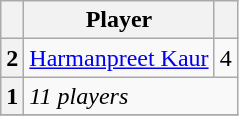<table class="wikitable sortable" style="text-align:left;">
<tr>
<th scope=col></th>
<th scope=col>Player</th>
<th scope=col></th>
</tr>
<tr>
<th>2</th>
<td> <a href='#'>Harmanpreet Kaur</a></td>
<td>4</td>
</tr>
<tr>
<th>1</th>
<td colspan=2><em>11 players</em></td>
</tr>
<tr>
</tr>
</table>
